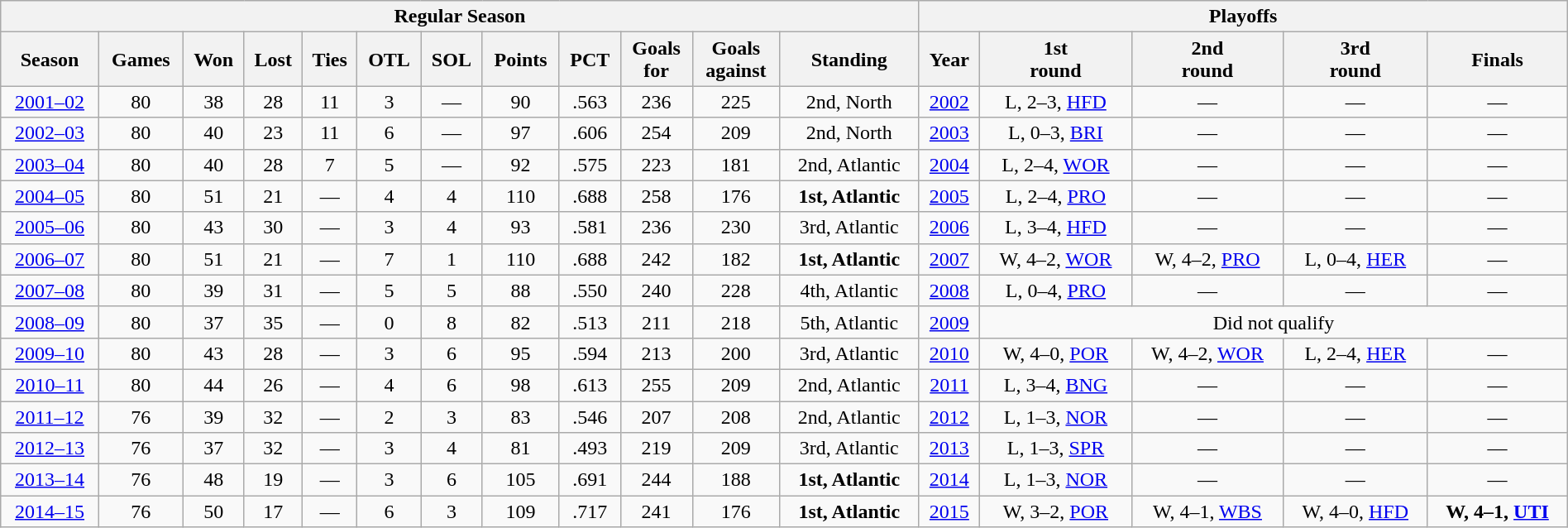<table class="wikitable" style="width:100%; text-align:center; font-size:100%">
<tr>
<th colspan=12>Regular Season</th>
<th colspan=5>Playoffs</th>
</tr>
<tr>
<th>Season</th>
<th>Games</th>
<th>Won</th>
<th>Lost</th>
<th>Ties</th>
<th>OTL</th>
<th>SOL</th>
<th>Points</th>
<th>PCT</th>
<th>Goals<br>for</th>
<th>Goals<br>against</th>
<th>Standing</th>
<th>Year</th>
<th>1st<br>round</th>
<th>2nd<br>round</th>
<th>3rd<br>round</th>
<th>Finals</th>
</tr>
<tr>
<td><a href='#'>2001–02</a></td>
<td>80</td>
<td>38</td>
<td>28</td>
<td>11</td>
<td>3</td>
<td>—</td>
<td>90</td>
<td>.563</td>
<td>236</td>
<td>225</td>
<td>2nd, North</td>
<td><a href='#'>2002</a></td>
<td>L, 2–3, <a href='#'>HFD</a></td>
<td>—</td>
<td>—</td>
<td>—</td>
</tr>
<tr>
<td><a href='#'>2002–03</a></td>
<td>80</td>
<td>40</td>
<td>23</td>
<td>11</td>
<td>6</td>
<td>—</td>
<td>97</td>
<td>.606</td>
<td>254</td>
<td>209</td>
<td>2nd, North</td>
<td><a href='#'>2003</a></td>
<td>L, 0–3, <a href='#'>BRI</a></td>
<td>—</td>
<td>—</td>
<td>—</td>
</tr>
<tr>
<td><a href='#'>2003–04</a></td>
<td>80</td>
<td>40</td>
<td>28</td>
<td>7</td>
<td>5</td>
<td>—</td>
<td>92</td>
<td>.575</td>
<td>223</td>
<td>181</td>
<td>2nd, Atlantic</td>
<td><a href='#'>2004</a></td>
<td>L, 2–4, <a href='#'>WOR</a></td>
<td>—</td>
<td>—</td>
<td>—</td>
</tr>
<tr>
<td><a href='#'>2004–05</a></td>
<td>80</td>
<td>51</td>
<td>21</td>
<td>—</td>
<td>4</td>
<td>4</td>
<td>110</td>
<td>.688</td>
<td>258</td>
<td>176</td>
<td><strong>1st, Atlantic</strong></td>
<td><a href='#'>2005</a></td>
<td>L, 2–4, <a href='#'>PRO</a></td>
<td>—</td>
<td>—</td>
<td>—</td>
</tr>
<tr>
<td><a href='#'>2005–06</a></td>
<td>80</td>
<td>43</td>
<td>30</td>
<td>—</td>
<td>3</td>
<td>4</td>
<td>93</td>
<td>.581</td>
<td>236</td>
<td>230</td>
<td>3rd, Atlantic</td>
<td><a href='#'>2006</a></td>
<td>L, 3–4, <a href='#'>HFD</a></td>
<td>—</td>
<td>—</td>
<td>—</td>
</tr>
<tr>
<td><a href='#'>2006–07</a></td>
<td>80</td>
<td>51</td>
<td>21</td>
<td>—</td>
<td>7</td>
<td>1</td>
<td>110</td>
<td>.688</td>
<td>242</td>
<td>182</td>
<td><strong>1st, Atlantic</strong></td>
<td><a href='#'>2007</a></td>
<td>W, 4–2, <a href='#'>WOR</a></td>
<td>W, 4–2, <a href='#'>PRO</a></td>
<td>L, 0–4, <a href='#'>HER</a></td>
<td>—</td>
</tr>
<tr>
<td><a href='#'>2007–08</a></td>
<td>80</td>
<td>39</td>
<td>31</td>
<td>—</td>
<td>5</td>
<td>5</td>
<td>88</td>
<td>.550</td>
<td>240</td>
<td>228</td>
<td>4th, Atlantic</td>
<td><a href='#'>2008</a></td>
<td>L, 0–4, <a href='#'>PRO</a></td>
<td>—</td>
<td>—</td>
<td>—</td>
</tr>
<tr>
<td><a href='#'>2008–09</a></td>
<td>80</td>
<td>37</td>
<td>35</td>
<td>—</td>
<td>0</td>
<td>8</td>
<td>82</td>
<td>.513</td>
<td>211</td>
<td>218</td>
<td>5th, Atlantic</td>
<td><a href='#'>2009</a></td>
<td colspan=4>Did not qualify</td>
</tr>
<tr>
<td><a href='#'>2009–10</a></td>
<td>80</td>
<td>43</td>
<td>28</td>
<td>—</td>
<td>3</td>
<td>6</td>
<td>95</td>
<td>.594</td>
<td>213</td>
<td>200</td>
<td>3rd, Atlantic</td>
<td><a href='#'>2010</a></td>
<td>W, 4–0, <a href='#'>POR</a></td>
<td>W, 4–2, <a href='#'>WOR</a></td>
<td>L, 2–4, <a href='#'>HER</a></td>
<td>—</td>
</tr>
<tr>
<td><a href='#'>2010–11</a></td>
<td>80</td>
<td>44</td>
<td>26</td>
<td>—</td>
<td>4</td>
<td>6</td>
<td>98</td>
<td>.613</td>
<td>255</td>
<td>209</td>
<td>2nd, Atlantic</td>
<td><a href='#'>2011</a></td>
<td>L, 3–4, <a href='#'>BNG</a></td>
<td>—</td>
<td>—</td>
<td>—</td>
</tr>
<tr>
<td><a href='#'>2011–12</a></td>
<td>76</td>
<td>39</td>
<td>32</td>
<td>—</td>
<td>2</td>
<td>3</td>
<td>83</td>
<td>.546</td>
<td>207</td>
<td>208</td>
<td>2nd, Atlantic</td>
<td><a href='#'>2012</a></td>
<td>L, 1–3, <a href='#'>NOR</a></td>
<td>—</td>
<td>—</td>
<td>—</td>
</tr>
<tr>
<td><a href='#'>2012–13</a></td>
<td>76</td>
<td>37</td>
<td>32</td>
<td>—</td>
<td>3</td>
<td>4</td>
<td>81</td>
<td>.493</td>
<td>219</td>
<td>209</td>
<td>3rd, Atlantic</td>
<td><a href='#'>2013</a></td>
<td>L, 1–3, <a href='#'>SPR</a></td>
<td>—</td>
<td>—</td>
<td>—</td>
</tr>
<tr>
<td><a href='#'>2013–14</a></td>
<td>76</td>
<td>48</td>
<td>19</td>
<td>—</td>
<td>3</td>
<td>6</td>
<td>105</td>
<td>.691</td>
<td>244</td>
<td>188</td>
<td><strong>1st, Atlantic</strong></td>
<td><a href='#'>2014</a></td>
<td>L, 1–3, <a href='#'>NOR</a></td>
<td>—</td>
<td>—</td>
<td>—</td>
</tr>
<tr>
<td><a href='#'>2014–15</a></td>
<td>76</td>
<td>50</td>
<td>17</td>
<td>—</td>
<td>6</td>
<td>3</td>
<td>109</td>
<td>.717</td>
<td>241</td>
<td>176</td>
<td><strong>1st, Atlantic</strong></td>
<td><a href='#'>2015</a></td>
<td>W, 3–2, <a href='#'>POR</a></td>
<td>W, 4–1, <a href='#'>WBS</a></td>
<td>W, 4–0, <a href='#'>HFD</a></td>
<td><strong>W, 4–1, <a href='#'>UTI</a></strong></td>
</tr>
</table>
